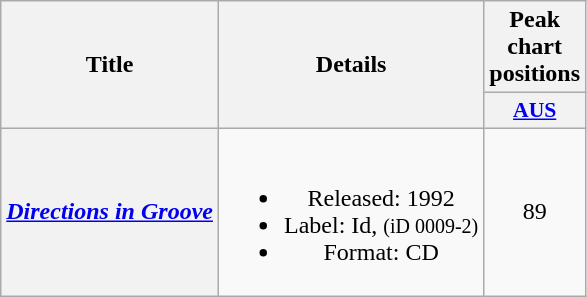<table class="wikitable plainrowheaders" style="text-align:center;" border="1">
<tr>
<th scope="col" rowspan="2">Title</th>
<th scope="col" rowspan="2">Details</th>
<th scope="col" colspan="1">Peak chart positions</th>
</tr>
<tr>
<th scope="col" style="width:3em;font-size:90%;"><a href='#'>AUS</a><br></th>
</tr>
<tr>
<th scope="row"><em><a href='#'>Directions in Groove</a></em></th>
<td><br><ul><li>Released: 1992</li><li>Label: Id, <small>(iD 0009-2)</small></li><li>Format: CD</li></ul></td>
<td>89</td>
</tr>
</table>
